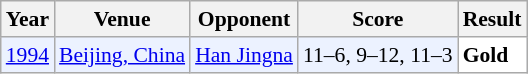<table class="sortable wikitable" style="font-size: 90%;">
<tr>
<th>Year</th>
<th>Venue</th>
<th>Opponent</th>
<th>Score</th>
<th>Result</th>
</tr>
<tr style="background:#ECF2FF">
<td align="center"><a href='#'>1994</a></td>
<td align="left"><a href='#'>Beijing, China</a></td>
<td align="left"> <a href='#'>Han Jingna</a></td>
<td align="left">11–6, 9–12, 11–3</td>
<td style="text-align:left; background:white"> <strong>Gold</strong></td>
</tr>
</table>
